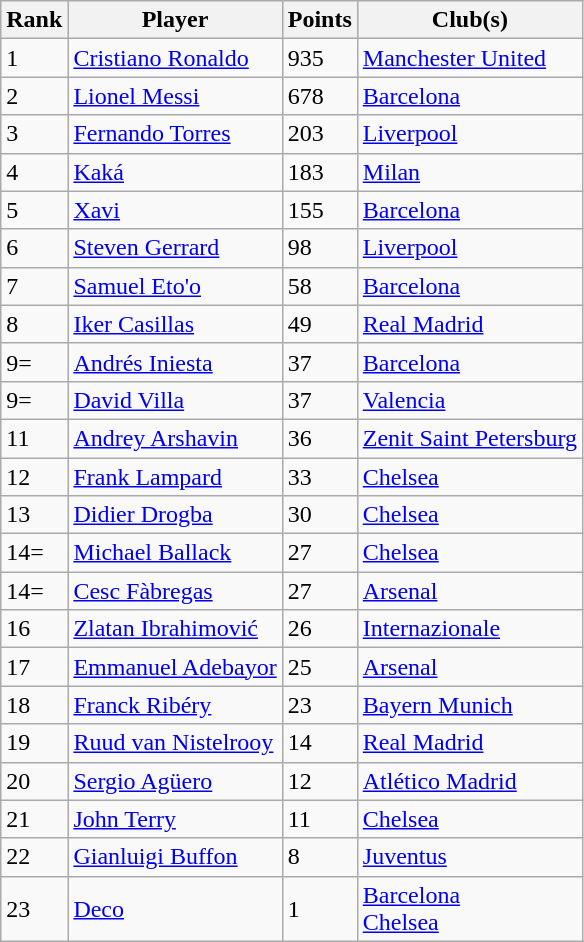<table class="sortable wikitable">
<tr>
<th>Rank</th>
<th>Player</th>
<th>Points</th>
<th>Club(s)</th>
</tr>
<tr>
<td>1</td>
<td> <a href='#'>Cristiano Ronaldo</a></td>
<td>935</td>
<td> <a href='#'>Manchester United</a></td>
</tr>
<tr>
<td>2</td>
<td> <a href='#'>Lionel Messi</a></td>
<td>678</td>
<td> <a href='#'>Barcelona</a></td>
</tr>
<tr>
<td>3</td>
<td> <a href='#'>Fernando Torres</a></td>
<td>203</td>
<td> <a href='#'>Liverpool</a></td>
</tr>
<tr>
<td>4</td>
<td> <a href='#'>Kaká</a></td>
<td>183</td>
<td> <a href='#'>Milan</a></td>
</tr>
<tr>
<td>5</td>
<td> <a href='#'>Xavi</a></td>
<td>155</td>
<td> <a href='#'>Barcelona</a></td>
</tr>
<tr>
<td>6</td>
<td> <a href='#'>Steven Gerrard</a></td>
<td>98</td>
<td> <a href='#'>Liverpool</a></td>
</tr>
<tr>
<td>7</td>
<td> <a href='#'>Samuel Eto'o</a></td>
<td>58</td>
<td> <a href='#'>Barcelona</a></td>
</tr>
<tr>
<td>8</td>
<td> <a href='#'>Iker Casillas</a></td>
<td>49</td>
<td> <a href='#'>Real Madrid</a></td>
</tr>
<tr>
<td>9=</td>
<td> <a href='#'>Andrés Iniesta</a></td>
<td>37</td>
<td> <a href='#'>Barcelona</a></td>
</tr>
<tr>
<td>9=</td>
<td> <a href='#'>David Villa</a></td>
<td>37</td>
<td> <a href='#'>Valencia</a></td>
</tr>
<tr>
<td>11</td>
<td> <a href='#'>Andrey Arshavin</a></td>
<td>36</td>
<td> <a href='#'>Zenit Saint Petersburg</a></td>
</tr>
<tr>
<td>12</td>
<td> <a href='#'>Frank Lampard</a></td>
<td>33</td>
<td> <a href='#'>Chelsea</a></td>
</tr>
<tr>
<td>13</td>
<td> <a href='#'>Didier Drogba</a></td>
<td>30</td>
<td> <a href='#'>Chelsea</a></td>
</tr>
<tr>
<td>14=</td>
<td> <a href='#'>Michael Ballack</a></td>
<td>27</td>
<td> <a href='#'>Chelsea</a></td>
</tr>
<tr>
<td>14=</td>
<td> <a href='#'>Cesc Fàbregas</a></td>
<td>27</td>
<td> <a href='#'>Arsenal</a></td>
</tr>
<tr>
<td>16</td>
<td> <a href='#'>Zlatan Ibrahimović</a></td>
<td>26</td>
<td> <a href='#'>Internazionale</a></td>
</tr>
<tr>
<td>17</td>
<td> <a href='#'>Emmanuel Adebayor</a></td>
<td>25</td>
<td> <a href='#'>Arsenal</a></td>
</tr>
<tr>
<td>18</td>
<td> <a href='#'>Franck Ribéry</a></td>
<td>23</td>
<td> <a href='#'>Bayern Munich</a></td>
</tr>
<tr>
<td>19</td>
<td> <a href='#'>Ruud van Nistelrooy</a></td>
<td>14</td>
<td> <a href='#'>Real Madrid</a></td>
</tr>
<tr>
<td>20</td>
<td> <a href='#'>Sergio Agüero</a></td>
<td>12</td>
<td> <a href='#'>Atlético Madrid</a></td>
</tr>
<tr>
<td>21</td>
<td> <a href='#'>John Terry</a></td>
<td>11</td>
<td> <a href='#'>Chelsea</a></td>
</tr>
<tr>
<td>22</td>
<td> <a href='#'>Gianluigi Buffon</a></td>
<td>8</td>
<td> <a href='#'>Juventus</a></td>
</tr>
<tr>
<td>23</td>
<td> <a href='#'>Deco</a></td>
<td>1</td>
<td> <a href='#'>Barcelona</a><br> <a href='#'>Chelsea</a></td>
</tr>
</table>
